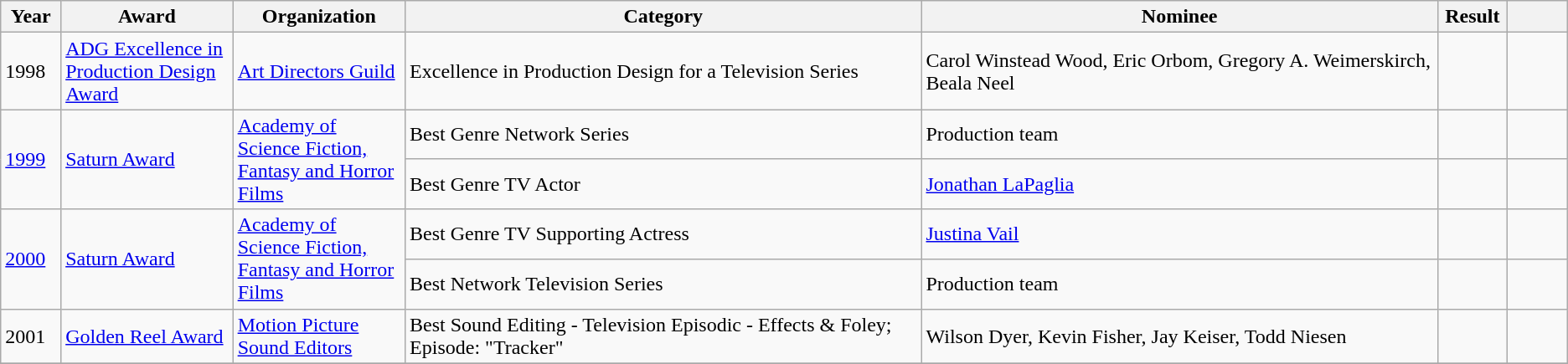<table class="wikitable plainrowheaders">
<tr>
<th scope="col" width="3.5%">Year</th>
<th scope="col" width="10%">Award</th>
<th scope="col" width="10%">Organization</th>
<th scope="col" width="30%">Category</th>
<th scope="col" width="30%">Nominee</th>
<th scope="col" width="3.5%">Result</th>
<th scope="col" width="3.5%"></th>
</tr>
<tr>
<td>1998</td>
<td><a href='#'>ADG Excellence in Production Design Award</a></td>
<td><a href='#'>Art Directors Guild</a></td>
<td>Excellence in Production Design for a Television Series</td>
<td>Carol Winstead Wood, Eric Orbom, Gregory A. Weimerskirch, Beala Neel</td>
<td></td>
<td></td>
</tr>
<tr>
<td scope="row" rowspan=2><a href='#'>1999</a></td>
<td scope="row" rowspan=2><a href='#'>Saturn Award</a></td>
<td scope="row" rowspan=2><a href='#'>Academy of Science Fiction, Fantasy and Horror Films</a></td>
<td>Best Genre Network Series</td>
<td>Production team</td>
<td></td>
<td></td>
</tr>
<tr>
<td>Best Genre TV Actor</td>
<td><a href='#'>Jonathan LaPaglia</a></td>
<td></td>
<td></td>
</tr>
<tr>
<td scope="row" rowspan=2><a href='#'>2000</a></td>
<td scope="row" rowspan=2><a href='#'>Saturn Award</a></td>
<td scope="row" rowspan=2><a href='#'>Academy of Science Fiction, Fantasy and Horror Films</a></td>
<td>Best Genre TV Supporting Actress</td>
<td><a href='#'>Justina Vail</a></td>
<td></td>
<td></td>
</tr>
<tr>
<td>Best Network Television Series</td>
<td>Production team</td>
<td></td>
<td></td>
</tr>
<tr>
<td>2001</td>
<td><a href='#'>Golden Reel Award</a></td>
<td><a href='#'>Motion Picture Sound Editors</a></td>
<td>Best Sound Editing - Television Episodic - Effects & Foley; Episode: "Tracker"</td>
<td>Wilson Dyer, Kevin Fisher, Jay Keiser, Todd Niesen</td>
<td></td>
<td></td>
</tr>
<tr>
</tr>
</table>
